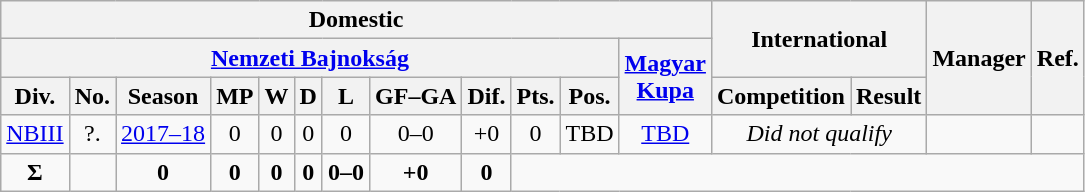<table class="wikitable"  style="text-align:center">
<tr>
<th colspan="12">Domestic</th>
<th colspan="2" rowspan="2">International</th>
<th rowspan="3">Manager</th>
<th rowspan="3">Ref.</th>
</tr>
<tr>
<th colspan="11"><a href='#'>Nemzeti Bajnokság</a></th>
<th rowspan="2"><a href='#'>Magyar<br>Kupa</a></th>
</tr>
<tr>
<th>Div.</th>
<th>No.</th>
<th>Season</th>
<th>MP</th>
<th>W</th>
<th>D</th>
<th>L</th>
<th>GF–GA</th>
<th>Dif.</th>
<th>Pts.</th>
<th>Pos.</th>
<th>Competition</th>
<th>Result</th>
</tr>
<tr>
<td><a href='#'>NBIII</a></td>
<td>?.</td>
<td><a href='#'>2017–18</a></td>
<td>0</td>
<td>0</td>
<td>0</td>
<td>0</td>
<td>0–0</td>
<td>+0</td>
<td>0</td>
<td>TBD</td>
<td><a href='#'>TBD</a></td>
<td colspan="2" rowspan="1"><em>Did not qualify</em></td>
<td style="text-align:left"></td>
<td></td>
</tr>
<tr>
<td><strong>Σ</strong></td>
<td></td>
<td><strong>0</strong></td>
<td><strong>0</strong></td>
<td><strong>0</strong></td>
<td><strong>0</strong></td>
<td><strong>0–0</strong></td>
<td><strong>+0</strong></td>
<td><strong>0</strong></td>
</tr>
</table>
